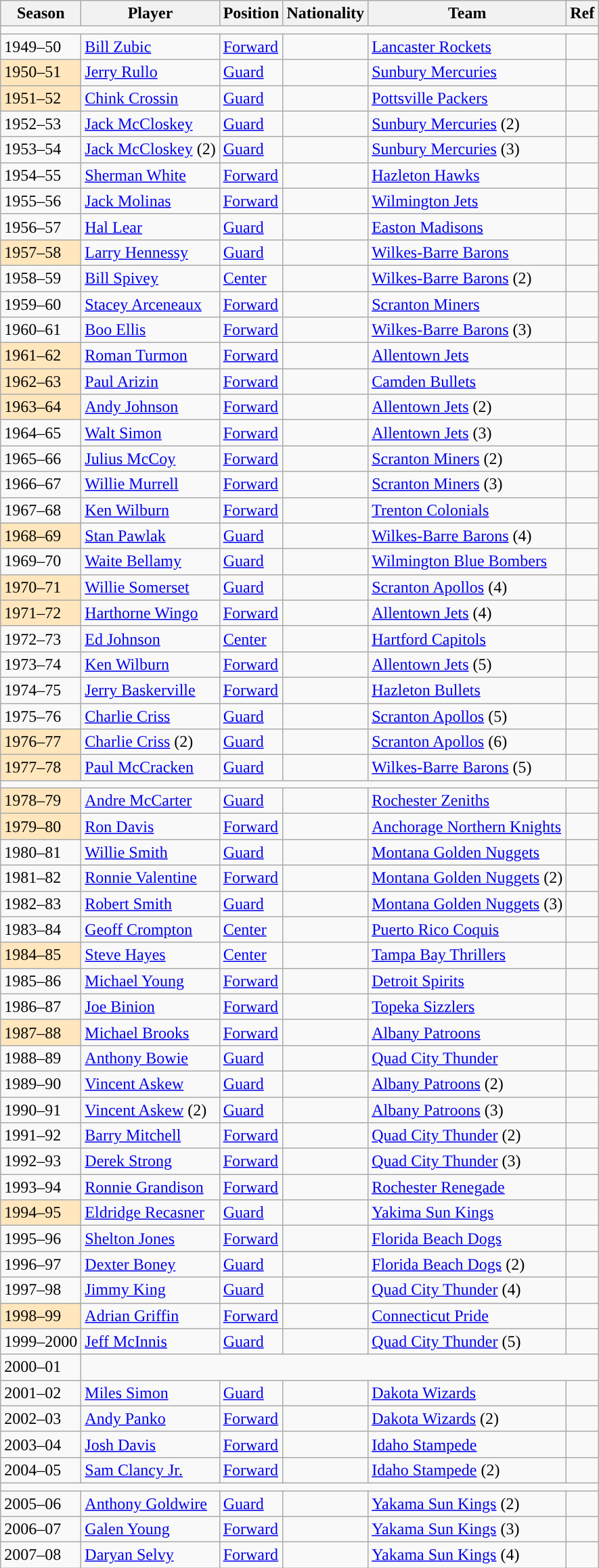<table class="wikitable plainrowheaders sortable" summary="Season (sortable), Player (sortable), Position (sortable), Nationality (sortable), Team (sortable), Ref (unsortable)">
<tr>
<th scope="col">Season</th>
<th scope="col">Player</th>
<th scope="col">Position</th>
<th scope="col">Nationality</th>
<th scope="col">Team</th>
<th scope="col">Ref</th>
</tr>
<tr>
<td colspan="6" style="text-align: center;"></td>
</tr>
<tr>
<td>1949–50</td>
<td><a href='#'>Bill Zubic</a></td>
<td><a href='#'>Forward</a></td>
<td></td>
<td><a href='#'>Lancaster Rockets</a></td>
<td></td>
</tr>
<tr>
<td style="background-color:#FFE6BD; border:1px solid #aaaaaa;">1950–51</td>
<td><a href='#'>Jerry Rullo</a></td>
<td><a href='#'>Guard</a></td>
<td></td>
<td><a href='#'>Sunbury Mercuries</a></td>
<td></td>
</tr>
<tr>
<td style="background-color:#FFE6BD; border:1px solid #aaaaaa;">1951–52</td>
<td><a href='#'>Chink Crossin</a></td>
<td><a href='#'>Guard</a></td>
<td></td>
<td><a href='#'>Pottsville Packers</a></td>
<td></td>
</tr>
<tr>
<td>1952–53</td>
<td><a href='#'>Jack McCloskey</a></td>
<td><a href='#'>Guard</a></td>
<td></td>
<td><a href='#'>Sunbury Mercuries</a> (2)</td>
<td></td>
</tr>
<tr>
<td>1953–54</td>
<td><a href='#'>Jack McCloskey</a> (2)</td>
<td><a href='#'>Guard</a></td>
<td></td>
<td><a href='#'>Sunbury Mercuries</a> (3)</td>
<td></td>
</tr>
<tr>
<td>1954–55</td>
<td><a href='#'>Sherman White</a></td>
<td><a href='#'>Forward</a></td>
<td></td>
<td><a href='#'>Hazleton Hawks</a></td>
<td></td>
</tr>
<tr>
<td>1955–56</td>
<td><a href='#'>Jack Molinas</a></td>
<td><a href='#'>Forward</a></td>
<td></td>
<td><a href='#'>Wilmington Jets</a></td>
<td></td>
</tr>
<tr>
<td>1956–57</td>
<td><a href='#'>Hal Lear</a></td>
<td><a href='#'>Guard</a></td>
<td></td>
<td><a href='#'>Easton Madisons</a></td>
<td></td>
</tr>
<tr>
<td style="background-color:#FFE6BD; border:1px solid #aaaaaa;">1957–58</td>
<td><a href='#'>Larry Hennessy</a></td>
<td><a href='#'>Guard</a></td>
<td></td>
<td><a href='#'>Wilkes-Barre Barons</a></td>
<td></td>
</tr>
<tr>
<td>1958–59</td>
<td><a href='#'>Bill Spivey</a></td>
<td><a href='#'>Center</a></td>
<td></td>
<td><a href='#'>Wilkes-Barre Barons</a> (2)</td>
<td></td>
</tr>
<tr>
<td>1959–60</td>
<td><a href='#'>Stacey Arceneaux</a></td>
<td><a href='#'>Forward</a></td>
<td></td>
<td><a href='#'>Scranton Miners</a></td>
<td></td>
</tr>
<tr>
<td>1960–61</td>
<td><a href='#'>Boo Ellis</a></td>
<td><a href='#'>Forward</a></td>
<td></td>
<td><a href='#'>Wilkes-Barre Barons</a> (3)</td>
<td></td>
</tr>
<tr>
<td style="background-color:#FFE6BD; border:1px solid #aaaaaa;">1961–62</td>
<td><a href='#'>Roman Turmon</a></td>
<td><a href='#'>Forward</a></td>
<td></td>
<td><a href='#'>Allentown Jets</a></td>
<td></td>
</tr>
<tr>
<td style="background-color:#FFE6BD; border:1px solid #aaaaaa;">1962–63</td>
<td><a href='#'>Paul Arizin</a></td>
<td><a href='#'>Forward</a></td>
<td></td>
<td><a href='#'>Camden Bullets</a></td>
<td></td>
</tr>
<tr>
<td style="background-color:#FFE6BD; border:1px solid #aaaaaa;">1963–64</td>
<td><a href='#'>Andy Johnson</a></td>
<td><a href='#'>Forward</a></td>
<td></td>
<td><a href='#'>Allentown Jets</a> (2)</td>
<td></td>
</tr>
<tr>
<td>1964–65</td>
<td><a href='#'>Walt Simon</a></td>
<td><a href='#'>Forward</a></td>
<td></td>
<td><a href='#'>Allentown Jets</a> (3)</td>
<td></td>
</tr>
<tr>
<td>1965–66</td>
<td><a href='#'>Julius McCoy</a></td>
<td><a href='#'>Forward</a></td>
<td></td>
<td><a href='#'>Scranton Miners</a> (2)</td>
<td></td>
</tr>
<tr>
<td>1966–67</td>
<td><a href='#'>Willie Murrell</a></td>
<td><a href='#'>Forward</a></td>
<td></td>
<td><a href='#'>Scranton Miners</a> (3)</td>
<td></td>
</tr>
<tr>
<td>1967–68</td>
<td><a href='#'>Ken Wilburn</a></td>
<td><a href='#'>Forward</a></td>
<td></td>
<td><a href='#'>Trenton Colonials</a></td>
<td></td>
</tr>
<tr>
<td style="background-color:#FFE6BD; border:1px solid #aaaaaa;">1968–69</td>
<td><a href='#'>Stan Pawlak</a></td>
<td><a href='#'>Guard</a></td>
<td></td>
<td><a href='#'>Wilkes-Barre Barons</a> (4)</td>
<td></td>
</tr>
<tr>
<td>1969–70</td>
<td><a href='#'>Waite Bellamy</a></td>
<td><a href='#'>Guard</a></td>
<td></td>
<td><a href='#'>Wilmington Blue Bombers</a></td>
<td></td>
</tr>
<tr>
<td style="background-color:#FFE6BD; border:1px solid #aaaaaa;">1970–71</td>
<td><a href='#'>Willie Somerset</a></td>
<td><a href='#'>Guard</a></td>
<td></td>
<td><a href='#'>Scranton Apollos</a> (4)</td>
<td></td>
</tr>
<tr>
<td style="background-color:#FFE6BD; border:1px solid #aaaaaa;">1971–72</td>
<td><a href='#'>Harthorne Wingo</a></td>
<td><a href='#'>Forward</a></td>
<td></td>
<td><a href='#'>Allentown Jets</a> (4)</td>
<td></td>
</tr>
<tr>
<td>1972–73</td>
<td><a href='#'>Ed Johnson</a></td>
<td><a href='#'>Center</a></td>
<td></td>
<td><a href='#'>Hartford Capitols</a></td>
<td></td>
</tr>
<tr>
<td>1973–74</td>
<td><a href='#'>Ken Wilburn</a></td>
<td><a href='#'>Forward</a></td>
<td></td>
<td><a href='#'>Allentown Jets</a> (5)</td>
<td></td>
</tr>
<tr>
<td>1974–75</td>
<td><a href='#'>Jerry Baskerville</a></td>
<td><a href='#'>Forward</a></td>
<td></td>
<td><a href='#'>Hazleton Bullets</a></td>
<td></td>
</tr>
<tr>
<td>1975–76</td>
<td><a href='#'>Charlie Criss</a></td>
<td><a href='#'>Guard</a></td>
<td></td>
<td><a href='#'>Scranton Apollos</a> (5)</td>
<td></td>
</tr>
<tr>
<td style="background-color:#FFE6BD; border:1px solid #aaaaaa;">1976–77</td>
<td><a href='#'>Charlie Criss</a> (2)</td>
<td><a href='#'>Guard</a></td>
<td></td>
<td><a href='#'>Scranton Apollos</a> (6)</td>
<td></td>
</tr>
<tr>
<td style="background-color:#FFE6BD; border:1px solid #aaaaaa;">1977–78</td>
<td><a href='#'>Paul McCracken</a></td>
<td><a href='#'>Guard</a></td>
<td></td>
<td><a href='#'>Wilkes-Barre Barons</a> (5)</td>
<td></td>
</tr>
<tr>
<td colspan="6" style="text-align: center;"></td>
</tr>
<tr>
<td style="background-color:#FFE6BD; border:1px solid #aaaaaa;">1978–79</td>
<td><a href='#'>Andre McCarter</a></td>
<td><a href='#'>Guard</a></td>
<td></td>
<td><a href='#'>Rochester Zeniths</a></td>
<td></td>
</tr>
<tr>
<td style="background-color:#FFE6BD; border:1px solid #aaaaaa;">1979–80</td>
<td><a href='#'>Ron Davis</a></td>
<td><a href='#'>Forward</a></td>
<td></td>
<td><a href='#'>Anchorage Northern Knights</a></td>
<td></td>
</tr>
<tr>
<td>1980–81</td>
<td><a href='#'>Willie Smith</a></td>
<td><a href='#'>Guard</a></td>
<td></td>
<td><a href='#'>Montana Golden Nuggets</a></td>
<td></td>
</tr>
<tr>
<td>1981–82</td>
<td><a href='#'>Ronnie Valentine</a></td>
<td><a href='#'>Forward</a></td>
<td></td>
<td><a href='#'>Montana Golden Nuggets</a> (2)</td>
<td></td>
</tr>
<tr>
<td>1982–83</td>
<td><a href='#'>Robert Smith</a></td>
<td><a href='#'>Guard</a></td>
<td></td>
<td><a href='#'>Montana Golden Nuggets</a> (3)</td>
<td></td>
</tr>
<tr>
<td>1983–84</td>
<td><a href='#'>Geoff Crompton</a></td>
<td><a href='#'>Center</a></td>
<td></td>
<td><a href='#'>Puerto Rico Coquis</a></td>
<td></td>
</tr>
<tr>
<td style="background-color:#FFE6BD; border:1px solid #aaaaaa;">1984–85</td>
<td><a href='#'>Steve Hayes</a></td>
<td><a href='#'>Center</a></td>
<td></td>
<td><a href='#'>Tampa Bay Thrillers</a></td>
<td></td>
</tr>
<tr>
<td>1985–86</td>
<td><a href='#'>Michael Young</a></td>
<td><a href='#'>Forward</a></td>
<td></td>
<td><a href='#'>Detroit Spirits</a></td>
<td></td>
</tr>
<tr>
<td>1986–87</td>
<td><a href='#'>Joe Binion</a></td>
<td><a href='#'>Forward</a></td>
<td></td>
<td><a href='#'>Topeka Sizzlers</a></td>
<td></td>
</tr>
<tr>
<td style="background-color:#FFE6BD; border:1px solid #aaaaaa;">1987–88</td>
<td><a href='#'>Michael Brooks</a></td>
<td><a href='#'>Forward</a></td>
<td></td>
<td><a href='#'>Albany Patroons</a></td>
<td></td>
</tr>
<tr>
<td>1988–89</td>
<td><a href='#'>Anthony Bowie</a></td>
<td><a href='#'>Guard</a></td>
<td></td>
<td><a href='#'>Quad City Thunder</a></td>
<td></td>
</tr>
<tr>
<td>1989–90</td>
<td><a href='#'>Vincent Askew</a></td>
<td><a href='#'>Guard</a></td>
<td></td>
<td><a href='#'>Albany Patroons</a> (2)</td>
<td></td>
</tr>
<tr>
<td>1990–91</td>
<td><a href='#'>Vincent Askew</a> (2)</td>
<td><a href='#'>Guard</a></td>
<td></td>
<td><a href='#'>Albany Patroons</a> (3)</td>
<td></td>
</tr>
<tr>
<td>1991–92</td>
<td><a href='#'>Barry Mitchell</a></td>
<td><a href='#'>Forward</a></td>
<td></td>
<td><a href='#'>Quad City Thunder</a> (2)</td>
<td></td>
</tr>
<tr>
<td>1992–93</td>
<td><a href='#'>Derek Strong</a></td>
<td><a href='#'>Forward</a></td>
<td></td>
<td><a href='#'>Quad City Thunder</a> (3)</td>
<td></td>
</tr>
<tr>
<td>1993–94</td>
<td><a href='#'>Ronnie Grandison</a></td>
<td><a href='#'>Forward</a></td>
<td></td>
<td><a href='#'>Rochester Renegade</a></td>
<td></td>
</tr>
<tr>
<td style="background-color:#FFE6BD; border:1px solid #aaaaaa;">1994–95</td>
<td><a href='#'>Eldridge Recasner</a></td>
<td><a href='#'>Guard</a></td>
<td></td>
<td><a href='#'>Yakima Sun Kings</a></td>
<td></td>
</tr>
<tr>
<td>1995–96</td>
<td><a href='#'>Shelton Jones</a></td>
<td><a href='#'>Forward</a></td>
<td></td>
<td><a href='#'>Florida Beach Dogs</a></td>
<td></td>
</tr>
<tr>
<td>1996–97</td>
<td><a href='#'>Dexter Boney</a></td>
<td><a href='#'>Guard</a></td>
<td></td>
<td><a href='#'>Florida Beach Dogs</a> (2)</td>
<td></td>
</tr>
<tr>
<td>1997–98</td>
<td><a href='#'>Jimmy King</a></td>
<td><a href='#'>Guard</a></td>
<td></td>
<td><a href='#'>Quad City Thunder</a> (4)</td>
<td></td>
</tr>
<tr>
<td style="background-color:#FFE6BD; border:1px solid #aaaaaa;">1998–99</td>
<td><a href='#'>Adrian Griffin</a></td>
<td><a href='#'>Forward</a></td>
<td></td>
<td><a href='#'>Connecticut Pride</a></td>
<td></td>
</tr>
<tr>
<td>1999–2000</td>
<td><a href='#'>Jeff McInnis</a></td>
<td><a href='#'>Guard</a></td>
<td></td>
<td><a href='#'>Quad City Thunder</a> (5)</td>
<td></td>
</tr>
<tr>
<td>2000–01</td>
<td colspan="5" style="text-align: center;"></td>
</tr>
<tr>
<td>2001–02</td>
<td><a href='#'>Miles Simon</a></td>
<td><a href='#'>Guard</a></td>
<td></td>
<td><a href='#'>Dakota Wizards</a></td>
<td></td>
</tr>
<tr>
<td>2002–03</td>
<td><a href='#'>Andy Panko</a></td>
<td><a href='#'>Forward</a></td>
<td></td>
<td><a href='#'>Dakota Wizards</a> (2)</td>
<td></td>
</tr>
<tr>
<td>2003–04</td>
<td><a href='#'>Josh Davis</a></td>
<td><a href='#'>Forward</a></td>
<td></td>
<td><a href='#'>Idaho Stampede</a></td>
<td></td>
</tr>
<tr>
<td>2004–05</td>
<td><a href='#'>Sam Clancy Jr.</a></td>
<td><a href='#'>Forward</a></td>
<td></td>
<td><a href='#'>Idaho Stampede</a> (2)</td>
<td></td>
</tr>
<tr>
<td colspan="6" style="text-align: center;"></td>
</tr>
<tr>
<td>2005–06</td>
<td><a href='#'>Anthony Goldwire</a></td>
<td><a href='#'>Guard</a></td>
<td></td>
<td><a href='#'>Yakama Sun Kings</a> (2)</td>
<td></td>
</tr>
<tr>
<td>2006–07</td>
<td><a href='#'>Galen Young</a></td>
<td><a href='#'>Forward</a></td>
<td></td>
<td><a href='#'>Yakama Sun Kings</a> (3)</td>
<td></td>
</tr>
<tr>
<td>2007–08</td>
<td><a href='#'>Daryan Selvy</a></td>
<td><a href='#'>Forward</a></td>
<td></td>
<td><a href='#'>Yakama Sun Kings</a> (4)</td>
<td></td>
</tr>
</table>
